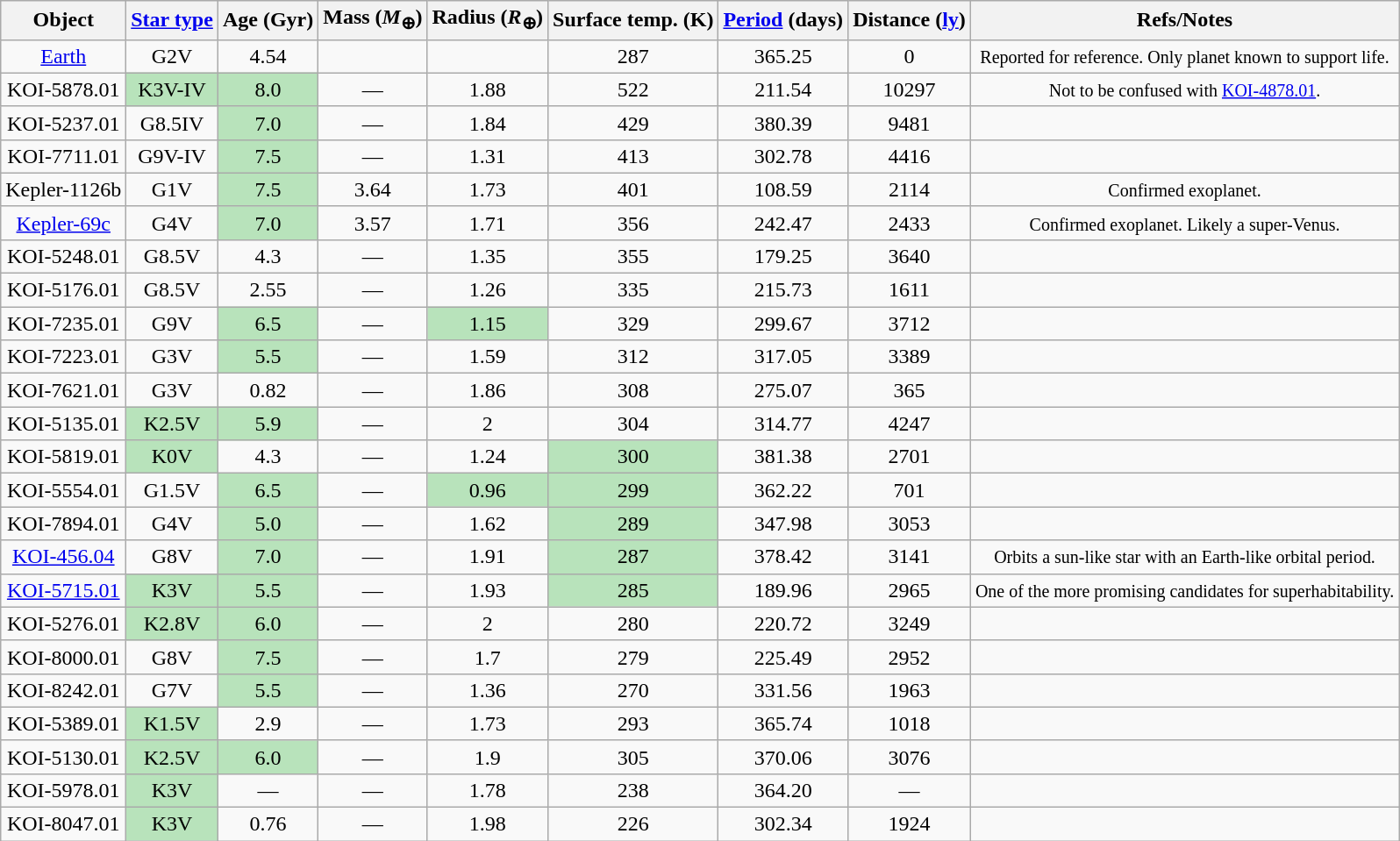<table class="wikitable sortable" style="text-align:center;">
<tr>
<th>Object</th>
<th><a href='#'>Star type</a></th>
<th>Age (Gyr)</th>
<th data-sort-type="number">Mass (<em>M</em><sub>⊕</sub>)</th>
<th data-sort-type="number">Radius (<em>R</em><sub>⊕</sub>)</th>
<th data-sort-type="number">Surface temp.  (K)</th>
<th><a href='#'>Period</a> (days)</th>
<th data-sort-type="number">Distance (<a href='#'>ly</a>)</th>
<th>Refs/Notes</th>
</tr>
<tr>
<td><a href='#'>Earth</a></td>
<td>G2V</td>
<td>4.54</td>
<td></td>
<td></td>
<td>287</td>
<td>365.25</td>
<td>0</td>
<td><small>Reported for reference. Only planet known to support life.</small></td>
</tr>
<tr>
<td>KOI-5878.01</td>
<td style="background: #B8E3BB; color: black;">K3V-IV</td>
<td style="background: #B8E3BB; color: black;">8.0</td>
<td>—</td>
<td>1.88</td>
<td>522</td>
<td>211.54</td>
<td>10297</td>
<td><small>Not to be confused with <a href='#'>KOI-4878.01</a>.</small></td>
</tr>
<tr>
<td>KOI-5237.01</td>
<td>G8.5IV</td>
<td style="background: #B8E3BB; color: black;">7.0</td>
<td>—</td>
<td>1.84</td>
<td>429</td>
<td>380.39</td>
<td>9481</td>
<td></td>
</tr>
<tr>
<td>KOI-7711.01</td>
<td>G9V-IV</td>
<td style="background: #B8E3BB; color: black;">7.5</td>
<td>—</td>
<td>1.31</td>
<td>413</td>
<td>302.78</td>
<td>4416</td>
<td></td>
</tr>
<tr>
<td>Kepler-1126b</td>
<td>G1V</td>
<td style="background: #B8E3BB; color: black;">7.5</td>
<td>3.64</td>
<td>1.73</td>
<td>401</td>
<td>108.59</td>
<td>2114</td>
<td><small>Confirmed exoplanet.</small></td>
</tr>
<tr>
<td><a href='#'>Kepler-69c</a></td>
<td>G4V</td>
<td style="background: #B8E3BB; color: black;">7.0</td>
<td>3.57</td>
<td>1.71</td>
<td>356</td>
<td>242.47</td>
<td>2433</td>
<td><small>Confirmed exoplanet. Likely a super-Venus.</small></td>
</tr>
<tr>
<td>KOI-5248.01</td>
<td>G8.5V</td>
<td>4.3</td>
<td>—</td>
<td>1.35</td>
<td>355</td>
<td>179.25</td>
<td>3640</td>
<td></td>
</tr>
<tr>
<td>KOI-5176.01</td>
<td>G8.5V</td>
<td>2.55</td>
<td>—</td>
<td>1.26</td>
<td>335</td>
<td>215.73</td>
<td>1611</td>
<td></td>
</tr>
<tr>
<td>KOI-7235.01</td>
<td>G9V</td>
<td style="background: #B8E3BB; color: black;">6.5</td>
<td>—</td>
<td style="background: #B8E3BB; color: black;">1.15</td>
<td>329</td>
<td>299.67</td>
<td>3712</td>
<td></td>
</tr>
<tr>
<td>KOI-7223.01</td>
<td>G3V</td>
<td style="background: #B8E3BB; color: black;">5.5</td>
<td>—</td>
<td>1.59</td>
<td>312</td>
<td>317.05</td>
<td>3389</td>
<td></td>
</tr>
<tr>
<td>KOI-7621.01</td>
<td>G3V</td>
<td>0.82</td>
<td>—</td>
<td>1.86</td>
<td>308</td>
<td>275.07</td>
<td>365</td>
<td></td>
</tr>
<tr>
<td>KOI-5135.01</td>
<td style="background: #B8E3BB; color: black;">K2.5V</td>
<td style="background: #B8E3BB; color: black;">5.9</td>
<td>—</td>
<td>2</td>
<td>304</td>
<td>314.77</td>
<td>4247</td>
<td></td>
</tr>
<tr>
<td>KOI-5819.01</td>
<td style="background: #B8E3BB; color: black;">K0V</td>
<td>4.3</td>
<td>—</td>
<td>1.24</td>
<td style="background: #B8E3BB; color: black;">300</td>
<td>381.38</td>
<td>2701</td>
<td></td>
</tr>
<tr>
<td>KOI-5554.01</td>
<td>G1.5V</td>
<td style="background: #B8E3BB; color: black;">6.5</td>
<td>—</td>
<td style="background: #B8E3BB; color: black;">0.96</td>
<td style="background: #B8E3BB; color: black;">299</td>
<td>362.22</td>
<td>701</td>
<td></td>
</tr>
<tr>
<td>KOI-7894.01</td>
<td>G4V</td>
<td style="background: #B8E3BB; color: black;">5.0</td>
<td>—</td>
<td>1.62</td>
<td style="background: #B8E3BB; color: black;">289</td>
<td>347.98</td>
<td>3053</td>
<td></td>
</tr>
<tr>
<td><a href='#'>KOI-456.04</a></td>
<td>G8V</td>
<td style="background: #B8E3BB; color: black;">7.0</td>
<td>—</td>
<td>1.91</td>
<td style="background: #B8E3BB; color: black;">287</td>
<td>378.42</td>
<td>3141</td>
<td><small>Orbits a sun-like star with an Earth-like orbital period.</small></td>
</tr>
<tr>
<td><a href='#'>KOI-5715.01</a></td>
<td style="background: #B8E3BB; color: black;">K3V</td>
<td style="background: #B8E3BB; color: black;">5.5</td>
<td>—</td>
<td>1.93</td>
<td style="background: #B8E3BB; color: black;">285</td>
<td>189.96</td>
<td>2965</td>
<td><small>One of the more promising candidates for superhabitability.</small></td>
</tr>
<tr>
<td>KOI-5276.01</td>
<td style="background: #B8E3BB; color: black;">K2.8V</td>
<td style="background: #B8E3BB; color: black;">6.0</td>
<td>—</td>
<td>2</td>
<td>280</td>
<td>220.72</td>
<td>3249</td>
<td></td>
</tr>
<tr>
<td>KOI-8000.01</td>
<td>G8V</td>
<td style="background: #B8E3BB; color: black;">7.5</td>
<td>—</td>
<td>1.7</td>
<td>279</td>
<td>225.49</td>
<td>2952</td>
<td></td>
</tr>
<tr>
<td>KOI-8242.01</td>
<td>G7V</td>
<td style="background: #B8E3BB; color: black;">5.5</td>
<td>—</td>
<td>1.36</td>
<td>270</td>
<td>331.56</td>
<td>1963</td>
<td></td>
</tr>
<tr>
<td>KOI-5389.01</td>
<td style="background: #B8E3BB; color: black;">K1.5V</td>
<td>2.9</td>
<td>—</td>
<td>1.73</td>
<td>293</td>
<td>365.74</td>
<td>1018</td>
</tr>
<tr>
<td>KOI-5130.01</td>
<td style="background: #B8E3BB; color: black;">K2.5V</td>
<td style="background: #B8E3BB; color: black;">6.0</td>
<td>—</td>
<td>1.9</td>
<td>305</td>
<td>370.06</td>
<td>3076</td>
<td></td>
</tr>
<tr>
<td>KOI-5978.01</td>
<td style="background: #B8E3BB; color: black;">K3V</td>
<td>—</td>
<td>—</td>
<td>1.78</td>
<td>238</td>
<td>364.20</td>
<td>—</td>
<td></td>
</tr>
<tr>
<td>KOI-8047.01</td>
<td style="background: #B8E3BB; color: black;">K3V</td>
<td>0.76</td>
<td>—</td>
<td>1.98</td>
<td>226</td>
<td>302.34</td>
<td>1924</td>
<td></td>
</tr>
</table>
